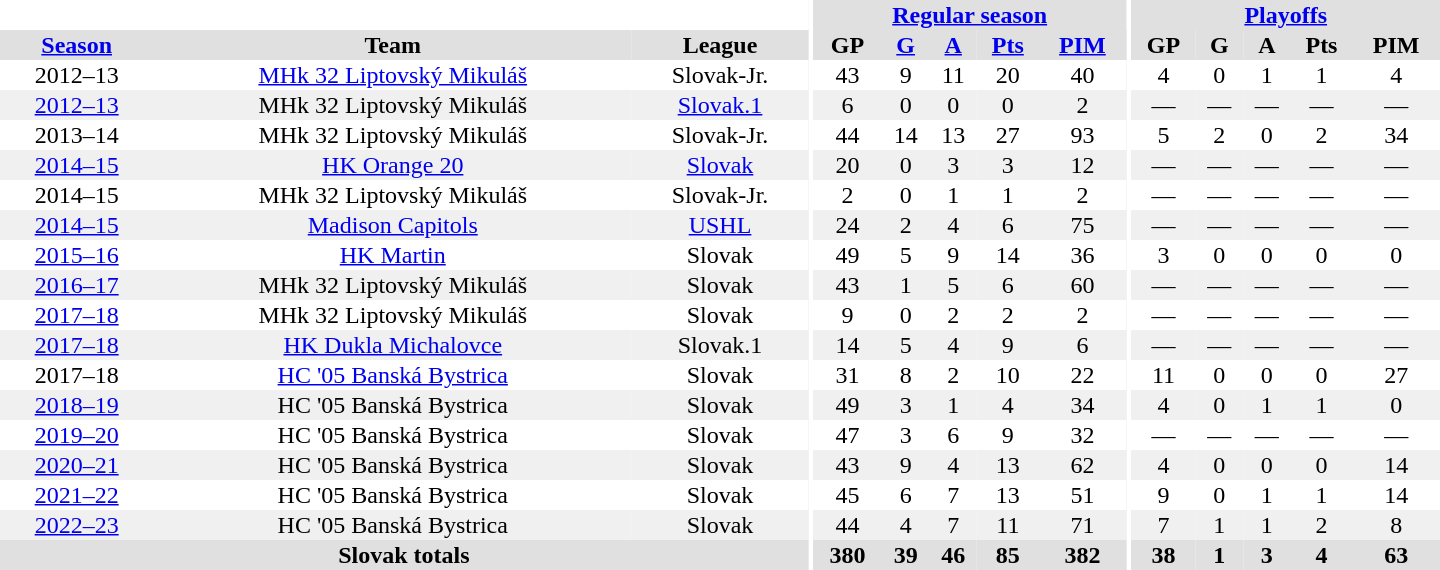<table border="0" cellpadding="1" cellspacing="0" style="text-align:center; width:60em">
<tr bgcolor="#e0e0e0">
<th colspan="3" bgcolor="#ffffff"></th>
<th rowspan="99" bgcolor="#ffffff"></th>
<th colspan="5"><a href='#'>Regular season</a></th>
<th rowspan="99" bgcolor="#ffffff"></th>
<th colspan="5"><a href='#'>Playoffs</a></th>
</tr>
<tr bgcolor="#e0e0e0">
<th><a href='#'>Season</a></th>
<th>Team</th>
<th>League</th>
<th>GP</th>
<th><a href='#'>G</a></th>
<th><a href='#'>A</a></th>
<th><a href='#'>Pts</a></th>
<th><a href='#'>PIM</a></th>
<th>GP</th>
<th>G</th>
<th>A</th>
<th>Pts</th>
<th>PIM</th>
</tr>
<tr>
<td>2012–13</td>
<td><a href='#'>MHk 32 Liptovský Mikuláš</a></td>
<td>Slovak-Jr.</td>
<td>43</td>
<td>9</td>
<td>11</td>
<td>20</td>
<td>40</td>
<td>4</td>
<td>0</td>
<td>1</td>
<td>1</td>
<td>4</td>
</tr>
<tr bgcolor="#f0f0f0">
<td><a href='#'>2012–13</a></td>
<td>MHk 32 Liptovský Mikuláš</td>
<td><a href='#'>Slovak.1</a></td>
<td>6</td>
<td>0</td>
<td>0</td>
<td>0</td>
<td>2</td>
<td>—</td>
<td>—</td>
<td>—</td>
<td>—</td>
<td>—</td>
</tr>
<tr>
<td>2013–14</td>
<td>MHk 32 Liptovský Mikuláš</td>
<td>Slovak-Jr.</td>
<td>44</td>
<td>14</td>
<td>13</td>
<td>27</td>
<td>93</td>
<td>5</td>
<td>2</td>
<td>0</td>
<td>2</td>
<td>34</td>
</tr>
<tr bgcolor="#f0f0f0">
<td><a href='#'>2014–15</a></td>
<td><a href='#'>HK Orange 20</a></td>
<td><a href='#'>Slovak</a></td>
<td>20</td>
<td>0</td>
<td>3</td>
<td>3</td>
<td>12</td>
<td>—</td>
<td>—</td>
<td>—</td>
<td>—</td>
<td>—</td>
</tr>
<tr>
<td>2014–15</td>
<td>MHk 32 Liptovský Mikuláš</td>
<td>Slovak-Jr.</td>
<td>2</td>
<td>0</td>
<td>1</td>
<td>1</td>
<td>2</td>
<td>—</td>
<td>—</td>
<td>—</td>
<td>—</td>
<td>—</td>
</tr>
<tr bgcolor="#f0f0f0">
<td><a href='#'>2014–15</a></td>
<td><a href='#'>Madison Capitols</a></td>
<td><a href='#'>USHL</a></td>
<td>24</td>
<td>2</td>
<td>4</td>
<td>6</td>
<td>75</td>
<td>—</td>
<td>—</td>
<td>—</td>
<td>—</td>
<td>—</td>
</tr>
<tr>
<td><a href='#'>2015–16</a></td>
<td><a href='#'>HK Martin</a></td>
<td>Slovak</td>
<td>49</td>
<td>5</td>
<td>9</td>
<td>14</td>
<td>36</td>
<td>3</td>
<td>0</td>
<td>0</td>
<td>0</td>
<td>0</td>
</tr>
<tr bgcolor="#f0f0f0">
<td><a href='#'>2016–17</a></td>
<td>MHk 32 Liptovský Mikuláš</td>
<td>Slovak</td>
<td>43</td>
<td>1</td>
<td>5</td>
<td>6</td>
<td>60</td>
<td>—</td>
<td>—</td>
<td>—</td>
<td>—</td>
<td>—</td>
</tr>
<tr>
<td><a href='#'>2017–18</a></td>
<td>MHk 32 Liptovský Mikuláš</td>
<td>Slovak</td>
<td>9</td>
<td>0</td>
<td>2</td>
<td>2</td>
<td>2</td>
<td>—</td>
<td>—</td>
<td>—</td>
<td>—</td>
<td>—</td>
</tr>
<tr bgcolor="#f0f0f0">
<td><a href='#'>2017–18</a></td>
<td><a href='#'>HK Dukla Michalovce</a></td>
<td>Slovak.1</td>
<td>14</td>
<td>5</td>
<td>4</td>
<td>9</td>
<td>6</td>
<td>—</td>
<td>—</td>
<td>—</td>
<td>—</td>
<td>—</td>
</tr>
<tr>
<td>2017–18</td>
<td><a href='#'>HC '05 Banská Bystrica</a></td>
<td>Slovak</td>
<td>31</td>
<td>8</td>
<td>2</td>
<td>10</td>
<td>22</td>
<td>11</td>
<td>0</td>
<td>0</td>
<td>0</td>
<td>27</td>
</tr>
<tr bgcolor="#f0f0f0">
<td><a href='#'>2018–19</a></td>
<td>HC '05 Banská Bystrica</td>
<td>Slovak</td>
<td>49</td>
<td>3</td>
<td>1</td>
<td>4</td>
<td>34</td>
<td>4</td>
<td>0</td>
<td>1</td>
<td>1</td>
<td>0</td>
</tr>
<tr>
<td><a href='#'>2019–20</a></td>
<td>HC '05 Banská Bystrica</td>
<td>Slovak</td>
<td>47</td>
<td>3</td>
<td>6</td>
<td>9</td>
<td>32</td>
<td>—</td>
<td>—</td>
<td>—</td>
<td>—</td>
<td>—</td>
</tr>
<tr bgcolor="#f0f0f0">
<td><a href='#'>2020–21</a></td>
<td>HC '05 Banská Bystrica</td>
<td>Slovak</td>
<td>43</td>
<td>9</td>
<td>4</td>
<td>13</td>
<td>62</td>
<td>4</td>
<td>0</td>
<td>0</td>
<td>0</td>
<td>14</td>
</tr>
<tr>
<td><a href='#'>2021–22</a></td>
<td>HC '05 Banská Bystrica</td>
<td>Slovak</td>
<td>45</td>
<td>6</td>
<td>7</td>
<td>13</td>
<td>51</td>
<td>9</td>
<td>0</td>
<td>1</td>
<td>1</td>
<td>14</td>
</tr>
<tr bgcolor="#f0f0f0">
<td><a href='#'>2022–23</a></td>
<td>HC '05 Banská Bystrica</td>
<td>Slovak</td>
<td>44</td>
<td>4</td>
<td>7</td>
<td>11</td>
<td>71</td>
<td>7</td>
<td>1</td>
<td>1</td>
<td>2</td>
<td>8</td>
</tr>
<tr bgcolor="#e0e0e0">
<th colspan="3">Slovak totals</th>
<th>380</th>
<th>39</th>
<th>46</th>
<th>85</th>
<th>382</th>
<th>38</th>
<th>1</th>
<th>3</th>
<th>4</th>
<th>63</th>
</tr>
</table>
